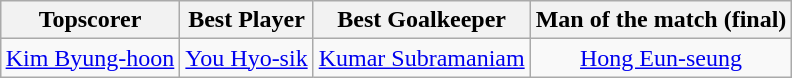<table class=wikitable style="margin:auto; text-align:center">
<tr>
<th>Topscorer</th>
<th>Best Player</th>
<th>Best Goalkeeper</th>
<th>Man of the match (final)</th>
</tr>
<tr>
<td> <a href='#'>Kim Byung-hoon</a></td>
<td> <a href='#'>You Hyo-sik</a></td>
<td> <a href='#'>Kumar Subramaniam</a></td>
<td> <a href='#'>Hong Eun-seung</a></td>
</tr>
</table>
